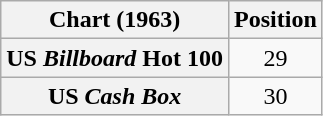<table class="wikitable plainrowheaders">
<tr>
<th>Chart (1963)</th>
<th>Position</th>
</tr>
<tr>
<th scope="row">US <em>Billboard</em> Hot 100</th>
<td align="center">29</td>
</tr>
<tr>
<th scope="row">US <em>Cash Box</em></th>
<td align="center">30</td>
</tr>
</table>
